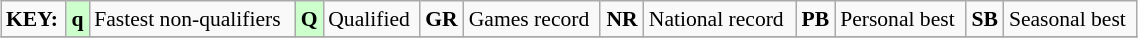<table class="wikitable" style="margin:0.5em auto; font-size:90%;position:relative;" width=60%>
<tr>
<td><strong>KEY:</strong></td>
<td bgcolor=ccffcc align=center><strong>q</strong></td>
<td>Fastest non-qualifiers</td>
<td bgcolor=ccffcc align=center><strong>Q</strong></td>
<td>Qualified</td>
<td align=center><strong>GR</strong></td>
<td>Games record</td>
<td align=center><strong>NR</strong></td>
<td>National record</td>
<td align=center><strong>PB</strong></td>
<td>Personal best</td>
<td align=center><strong>SB</strong></td>
<td>Seasonal best</td>
</tr>
<tr>
</tr>
</table>
